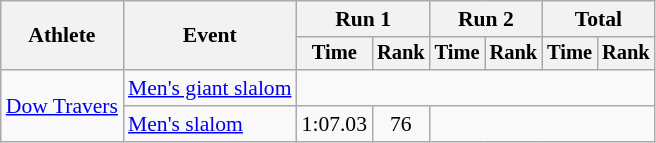<table class="wikitable" style="font-size:90%">
<tr>
<th rowspan=2>Athlete</th>
<th rowspan=2>Event</th>
<th colspan=2>Run 1</th>
<th colspan=2>Run 2</th>
<th colspan=2>Total</th>
</tr>
<tr style="font-size:95%">
<th>Time</th>
<th>Rank</th>
<th>Time</th>
<th>Rank</th>
<th>Time</th>
<th>Rank</th>
</tr>
<tr align=center>
<td align=left rowspan=2><a href='#'>Dow Travers</a></td>
<td align=left><a href='#'>Men's giant slalom</a></td>
<td colspan="6"></td>
</tr>
<tr align=center>
<td align=left><a href='#'>Men's slalom</a></td>
<td>1:07.03</td>
<td>76</td>
<td colspan=4></td>
</tr>
</table>
